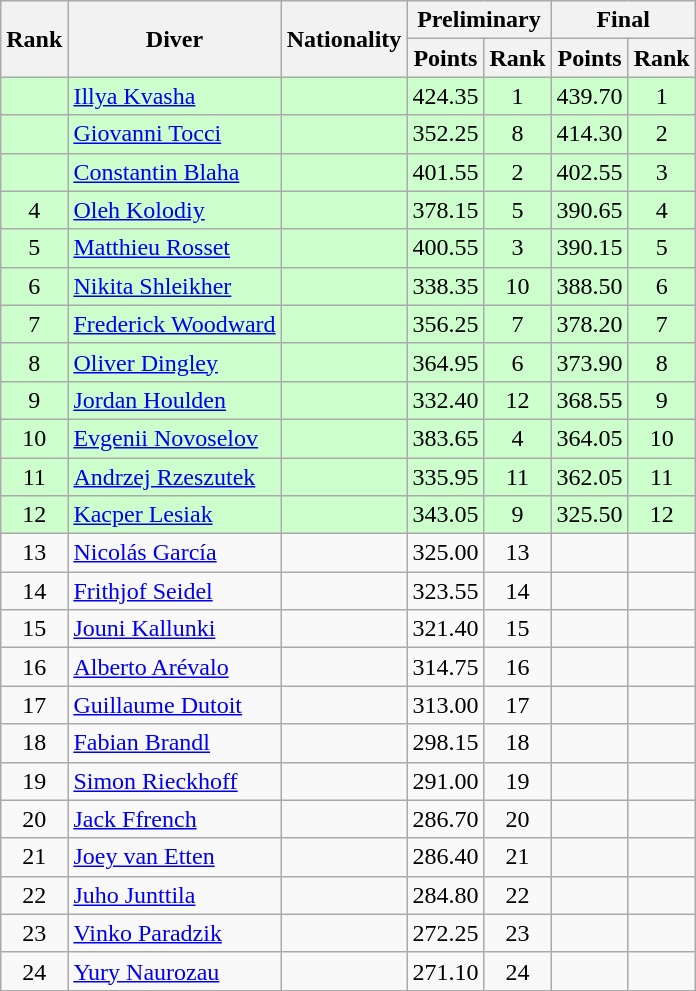<table class="wikitable sortable" style="text-align:center">
<tr>
<th rowspan=2>Rank</th>
<th rowspan=2>Diver</th>
<th rowspan=2>Nationality</th>
<th colspan=2>Preliminary</th>
<th colspan=2>Final</th>
</tr>
<tr>
<th>Points</th>
<th>Rank</th>
<th>Points</th>
<th>Rank</th>
</tr>
<tr bgcolor=ccffcc>
<td></td>
<td align=left><a href='#'>Illya Kvasha</a></td>
<td align=left></td>
<td>424.35</td>
<td>1</td>
<td>439.70</td>
<td>1</td>
</tr>
<tr bgcolor=ccffcc>
<td></td>
<td align=left><a href='#'>Giovanni Tocci</a></td>
<td align=left></td>
<td>352.25</td>
<td>8</td>
<td>414.30</td>
<td>2</td>
</tr>
<tr bgcolor=ccffcc>
<td></td>
<td align=left><a href='#'>Constantin Blaha</a></td>
<td align=left></td>
<td>401.55</td>
<td>2</td>
<td>402.55</td>
<td>3</td>
</tr>
<tr bgcolor=ccffcc>
<td>4</td>
<td align=left><a href='#'>Oleh Kolodiy</a></td>
<td align=left></td>
<td>378.15</td>
<td>5</td>
<td>390.65</td>
<td>4</td>
</tr>
<tr bgcolor=ccffcc>
<td>5</td>
<td align=left><a href='#'>Matthieu Rosset</a></td>
<td align=left></td>
<td>400.55</td>
<td>3</td>
<td>390.15</td>
<td>5</td>
</tr>
<tr bgcolor=ccffcc>
<td>6</td>
<td align=left><a href='#'>Nikita Shleikher</a></td>
<td align=left></td>
<td>338.35</td>
<td>10</td>
<td>388.50</td>
<td>6</td>
</tr>
<tr bgcolor=ccffcc>
<td>7</td>
<td align=left><a href='#'>Frederick Woodward</a></td>
<td align=left></td>
<td>356.25</td>
<td>7</td>
<td>378.20</td>
<td>7</td>
</tr>
<tr bgcolor=ccffcc>
<td>8</td>
<td align=left><a href='#'>Oliver Dingley</a></td>
<td align=left></td>
<td>364.95</td>
<td>6</td>
<td>373.90</td>
<td>8</td>
</tr>
<tr bgcolor=ccffcc>
<td>9</td>
<td align=left><a href='#'>Jordan Houlden</a></td>
<td align=left></td>
<td>332.40</td>
<td>12</td>
<td>368.55</td>
<td>9</td>
</tr>
<tr bgcolor=ccffcc>
<td>10</td>
<td align=left><a href='#'>Evgenii Novoselov</a></td>
<td align=left></td>
<td>383.65</td>
<td>4</td>
<td>364.05</td>
<td>10</td>
</tr>
<tr bgcolor=ccffcc>
<td>11</td>
<td align=left><a href='#'>Andrzej Rzeszutek</a></td>
<td align=left></td>
<td>335.95</td>
<td>11</td>
<td>362.05</td>
<td>11</td>
</tr>
<tr bgcolor=ccffcc>
<td>12</td>
<td align=left><a href='#'>Kacper Lesiak</a></td>
<td align=left></td>
<td>343.05</td>
<td>9</td>
<td>325.50</td>
<td>12</td>
</tr>
<tr>
<td>13</td>
<td align=left><a href='#'>Nicolás García</a></td>
<td align=left></td>
<td>325.00</td>
<td>13</td>
<td></td>
<td></td>
</tr>
<tr>
<td>14</td>
<td align=left><a href='#'>Frithjof Seidel</a></td>
<td align=left></td>
<td>323.55</td>
<td>14</td>
<td></td>
<td></td>
</tr>
<tr>
<td>15</td>
<td align=left><a href='#'>Jouni Kallunki</a></td>
<td align=left></td>
<td>321.40</td>
<td>15</td>
<td></td>
<td></td>
</tr>
<tr>
<td>16</td>
<td align=left><a href='#'>Alberto Arévalo</a></td>
<td align=left></td>
<td>314.75</td>
<td>16</td>
<td></td>
<td></td>
</tr>
<tr>
<td>17</td>
<td align=left><a href='#'>Guillaume Dutoit</a></td>
<td align=left></td>
<td>313.00</td>
<td>17</td>
<td></td>
<td></td>
</tr>
<tr>
<td>18</td>
<td align=left><a href='#'>Fabian Brandl</a></td>
<td align=left></td>
<td>298.15</td>
<td>18</td>
<td></td>
<td></td>
</tr>
<tr>
<td>19</td>
<td align=left><a href='#'>Simon Rieckhoff</a></td>
<td align=left></td>
<td>291.00</td>
<td>19</td>
<td></td>
<td></td>
</tr>
<tr>
<td>20</td>
<td align=left><a href='#'>Jack Ffrench</a></td>
<td align=left></td>
<td>286.70</td>
<td>20</td>
<td></td>
<td></td>
</tr>
<tr>
<td>21</td>
<td align=left><a href='#'>Joey van Etten</a></td>
<td align=left></td>
<td>286.40</td>
<td>21</td>
<td></td>
<td></td>
</tr>
<tr>
<td>22</td>
<td align=left><a href='#'>Juho Junttila</a></td>
<td align=left></td>
<td>284.80</td>
<td>22</td>
<td></td>
<td></td>
</tr>
<tr>
<td>23</td>
<td align=left><a href='#'>Vinko Paradzik</a></td>
<td align=left></td>
<td>272.25</td>
<td>23</td>
<td></td>
<td></td>
</tr>
<tr>
<td>24</td>
<td align=left><a href='#'>Yury Naurozau</a></td>
<td align=left></td>
<td>271.10</td>
<td>24</td>
<td></td>
<td></td>
</tr>
</table>
